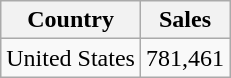<table class="wikitable">
<tr>
<th scope="col">Country</th>
<th scope="col">Sales</th>
</tr>
<tr>
<td>United States</td>
<td>781,461</td>
</tr>
</table>
